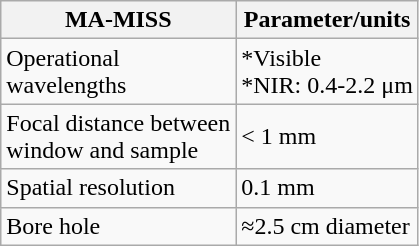<table class="wikitable floatright">
<tr>
<th>MA-MISS</th>
<th>Parameter/units</th>
</tr>
<tr>
<td>Operational<br>wavelengths</td>
<td>*Visible<br>*NIR: 0.4-2.2 μm</td>
</tr>
<tr>
<td>Focal distance between<br>window and sample</td>
<td>< 1 mm</td>
</tr>
<tr>
<td>Spatial resolution</td>
<td>0.1 mm</td>
</tr>
<tr>
<td>Bore hole</td>
<td>≈2.5 cm diameter</td>
</tr>
</table>
